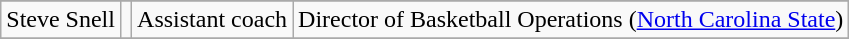<table class="wikitable sortable" border="1">
<tr align=center>
</tr>
<tr>
<td>Steve Snell</td>
<td></td>
<td>Assistant coach</td>
<td>Director of Basketball Operations (<a href='#'>North Carolina State</a>)</td>
</tr>
<tr>
</tr>
</table>
